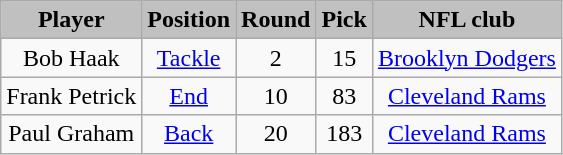<table class="wikitable" style="text-align:center;">
<tr style="background:#C0C0C0;">
<td><strong>Player</strong></td>
<td><strong>Position</strong></td>
<td><strong>Round</strong></td>
<td><strong>Pick</strong></td>
<td><strong>NFL club</strong></td>
</tr>
<tr align="center" bgcolor="">
<td>Bob Haak</td>
<td><a href='#'>Tackle</a></td>
<td>2</td>
<td>15</td>
<td><a href='#'>Brooklyn Dodgers</a></td>
</tr>
<tr align="center" bgcolor="">
<td>Frank Petrick</td>
<td><a href='#'>End</a></td>
<td>10</td>
<td>83</td>
<td><a href='#'>Cleveland Rams</a></td>
</tr>
<tr align="center" bgcolor="">
<td>Paul Graham</td>
<td><a href='#'>Back</a></td>
<td>20</td>
<td>183</td>
<td><a href='#'>Cleveland Rams</a></td>
</tr>
</table>
